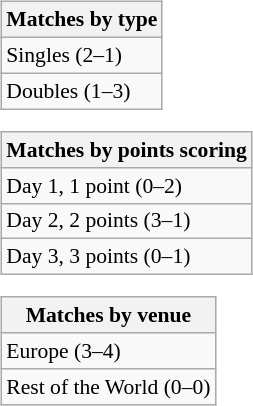<table>
<tr valign=top>
<td><br><table class="wikitable" style=font-size:90%>
<tr>
<th>Matches by type</th>
</tr>
<tr>
<td>Singles (2–1)</td>
</tr>
<tr>
<td>Doubles (1–3)</td>
</tr>
</table>
<table class="wikitable" style=font-size:90%>
<tr>
<th>Matches by points scoring</th>
</tr>
<tr>
<td>Day 1, 1 point (0–2)</td>
</tr>
<tr>
<td>Day 2, 2 points (3–1)</td>
</tr>
<tr>
<td>Day 3, 3 points (0–1)</td>
</tr>
</table>
<table class="wikitable" style=font-size:90%>
<tr>
<th>Matches by venue</th>
</tr>
<tr>
<td>Europe (3–4)</td>
</tr>
<tr>
<td>Rest of the World (0–0)</td>
</tr>
</table>
</td>
</tr>
</table>
